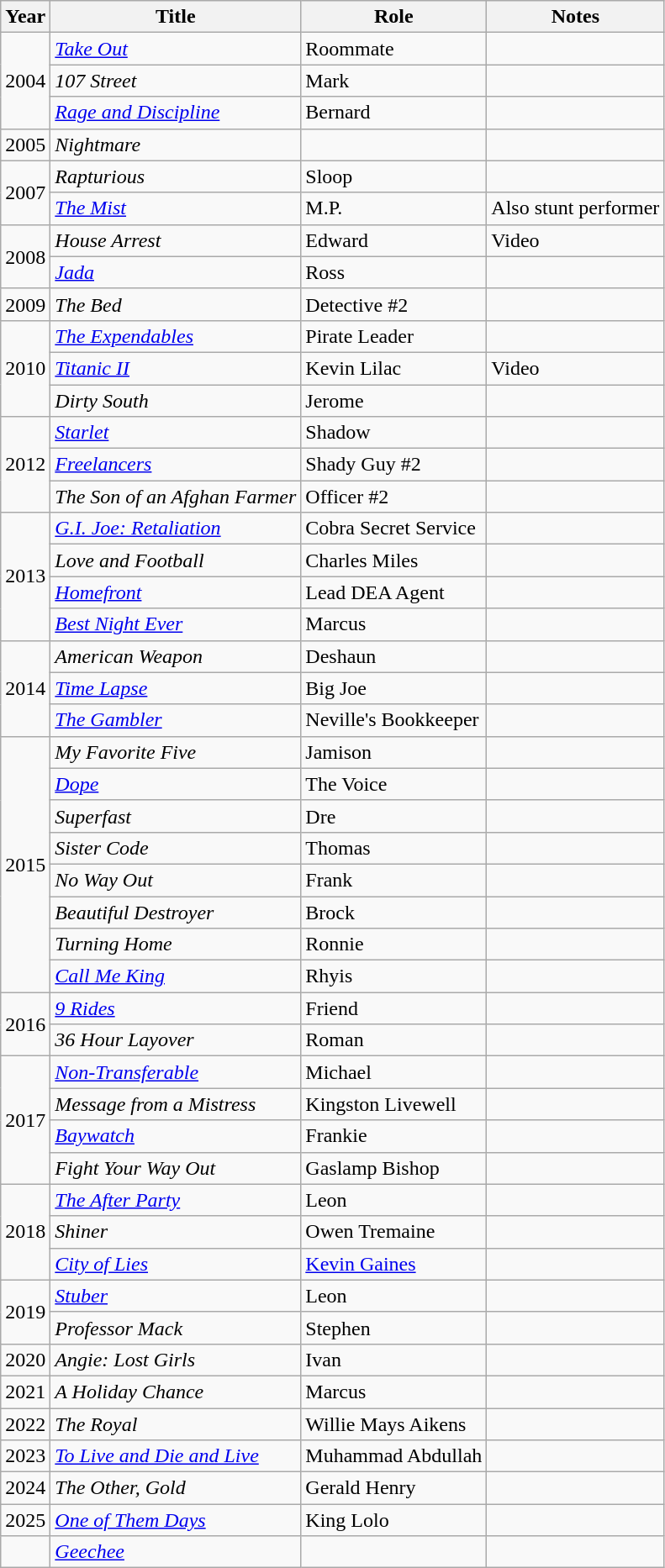<table class="wikitable sortable">
<tr>
<th>Year</th>
<th>Title</th>
<th>Role</th>
<th class="unsortable">Notes</th>
</tr>
<tr>
<td rowspan="3">2004</td>
<td><em><a href='#'>Take Out</a></em></td>
<td>Roommate</td>
<td></td>
</tr>
<tr>
<td><em>107 Street</em></td>
<td>Mark</td>
<td></td>
</tr>
<tr>
<td><em><a href='#'>Rage and Discipline</a></em></td>
<td>Bernard</td>
<td></td>
</tr>
<tr>
<td>2005</td>
<td><em>Nightmare</em></td>
<td></td>
<td></td>
</tr>
<tr>
<td rowspan="2">2007</td>
<td><em>Rapturious</em></td>
<td>Sloop</td>
<td></td>
</tr>
<tr>
<td><em><a href='#'>The Mist</a></em></td>
<td>M.P.</td>
<td>Also stunt performer</td>
</tr>
<tr>
<td rowspan="2">2008</td>
<td><em>House Arrest</em></td>
<td>Edward</td>
<td>Video</td>
</tr>
<tr>
<td><em><a href='#'>Jada</a></em></td>
<td>Ross</td>
<td></td>
</tr>
<tr>
<td>2009</td>
<td><em>The Bed</em></td>
<td>Detective #2</td>
<td></td>
</tr>
<tr>
<td rowspan="3">2010</td>
<td><em><a href='#'>The Expendables</a></em></td>
<td>Pirate Leader</td>
<td></td>
</tr>
<tr>
<td><em><a href='#'>Titanic II</a></em></td>
<td>Kevin Lilac</td>
<td>Video</td>
</tr>
<tr>
<td><em>Dirty South</em></td>
<td>Jerome</td>
<td></td>
</tr>
<tr>
<td rowspan="3">2012</td>
<td><em><a href='#'>Starlet</a></em></td>
<td>Shadow</td>
<td></td>
</tr>
<tr>
<td><em><a href='#'>Freelancers</a></em></td>
<td>Shady Guy #2</td>
<td></td>
</tr>
<tr>
<td><em>The Son of an Afghan Farmer</em></td>
<td>Officer #2</td>
<td></td>
</tr>
<tr>
<td rowspan="4">2013</td>
<td><em><a href='#'>G.I. Joe: Retaliation</a></em></td>
<td>Cobra Secret Service</td>
<td></td>
</tr>
<tr>
<td><em>Love and Football</em></td>
<td>Charles Miles</td>
<td></td>
</tr>
<tr>
<td><em><a href='#'>Homefront</a></em></td>
<td>Lead DEA Agent</td>
<td></td>
</tr>
<tr>
<td><em><a href='#'>Best Night Ever</a></em></td>
<td>Marcus</td>
<td></td>
</tr>
<tr>
<td rowspan="3">2014</td>
<td><em>American Weapon</em></td>
<td>Deshaun</td>
<td></td>
</tr>
<tr>
<td><em><a href='#'>Time Lapse</a></em></td>
<td>Big Joe</td>
<td></td>
</tr>
<tr>
<td><em><a href='#'>The Gambler</a></em></td>
<td>Neville's Bookkeeper</td>
<td></td>
</tr>
<tr>
<td rowspan="8">2015</td>
<td><em>My Favorite Five</em></td>
<td>Jamison</td>
<td></td>
</tr>
<tr>
<td><em><a href='#'>Dope</a></em></td>
<td>The Voice</td>
<td></td>
</tr>
<tr>
<td><em>Superfast</em></td>
<td>Dre</td>
<td></td>
</tr>
<tr>
<td><em>Sister Code</em></td>
<td>Thomas</td>
<td></td>
</tr>
<tr>
<td><em>No Way Out</em></td>
<td>Frank</td>
<td></td>
</tr>
<tr>
<td><em>Beautiful Destroyer</em></td>
<td>Brock</td>
<td></td>
</tr>
<tr>
<td><em>Turning Home</em></td>
<td>Ronnie</td>
<td></td>
</tr>
<tr>
<td><em><a href='#'>Call Me King</a></em></td>
<td>Rhyis</td>
<td></td>
</tr>
<tr>
<td rowspan="2">2016</td>
<td><em><a href='#'>9 Rides</a></em></td>
<td>Friend</td>
<td></td>
</tr>
<tr>
<td><em>36 Hour Layover</em></td>
<td>Roman</td>
<td></td>
</tr>
<tr>
<td rowspan="4">2017</td>
<td><em><a href='#'>Non-Transferable</a></em></td>
<td>Michael</td>
<td></td>
</tr>
<tr>
<td><em>Message from a Mistress</em></td>
<td>Kingston Livewell</td>
<td></td>
</tr>
<tr>
<td><em><a href='#'>Baywatch</a></em></td>
<td>Frankie</td>
<td></td>
</tr>
<tr>
<td><em>Fight Your Way Out</em></td>
<td>Gaslamp Bishop</td>
<td></td>
</tr>
<tr>
<td rowspan="3">2018</td>
<td><em><a href='#'>The After Party</a></em></td>
<td>Leon</td>
<td></td>
</tr>
<tr>
<td><em>Shiner</em></td>
<td>Owen Tremaine</td>
<td></td>
</tr>
<tr>
<td><em><a href='#'>City of Lies</a></em></td>
<td><a href='#'>Kevin Gaines</a></td>
<td></td>
</tr>
<tr>
<td rowspan="2">2019</td>
<td><em><a href='#'>Stuber</a></em></td>
<td>Leon</td>
<td></td>
</tr>
<tr>
<td><em>Professor Mack</em></td>
<td>Stephen</td>
<td></td>
</tr>
<tr>
<td>2020</td>
<td><em>Angie: Lost Girls</em></td>
<td>Ivan</td>
<td></td>
</tr>
<tr>
<td>2021</td>
<td><em>A Holiday Chance</em></td>
<td>Marcus</td>
<td></td>
</tr>
<tr>
<td>2022</td>
<td><em>The Royal</em></td>
<td>Willie Mays Aikens</td>
<td></td>
</tr>
<tr>
<td>2023</td>
<td><em><a href='#'>To Live and Die and Live</a></em></td>
<td>Muhammad Abdullah</td>
<td></td>
</tr>
<tr>
<td>2024</td>
<td><em>The Other, Gold</em></td>
<td>Gerald Henry</td>
<td></td>
</tr>
<tr>
<td>2025</td>
<td><em><a href='#'>One of Them Days</a></em></td>
<td>King Lolo</td>
<td></td>
</tr>
<tr>
<td></td>
<td><em><a href='#'>Geechee</a></em></td>
<td></td>
<td></td>
</tr>
</table>
